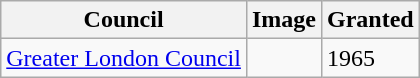<table class="wikitable">
<tr>
<th>Council</th>
<th>Image</th>
<th>Granted</th>
</tr>
<tr>
<td><a href='#'>Greater London Council</a></td>
<td></td>
<td>1965</td>
</tr>
</table>
